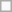<table class=wikitable>
<tr>
<td> </td>
</tr>
</table>
